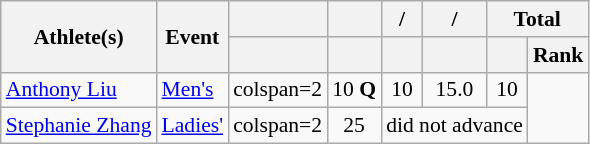<table class="wikitable" style="font-size:90%">
<tr>
<th rowspan="2">Athlete(s)</th>
<th rowspan="2">Event</th>
<th></th>
<th></th>
<th>/</th>
<th>/</th>
<th colspan="2">Total</th>
</tr>
<tr>
<th></th>
<th></th>
<th></th>
<th></th>
<th></th>
<th>Rank</th>
</tr>
<tr align="center">
<td align="left"><a href='#'>Anthony Liu</a></td>
<td align="left"><a href='#'>Men's</a></td>
<td>colspan=2 </td>
<td>10 <strong>Q</strong></td>
<td>10</td>
<td>15.0</td>
<td>10</td>
</tr>
<tr align="center">
<td align="left"><a href='#'>Stephanie Zhang</a></td>
<td align="left"><a href='#'>Ladies'</a></td>
<td>colspan=2 </td>
<td>25</td>
<td colspan=3>did not advance</td>
</tr>
</table>
